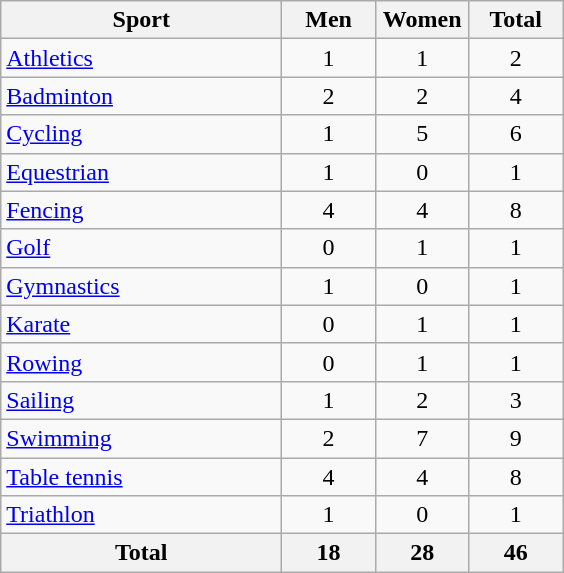<table class="wikitable sortable" style="text-align:center;">
<tr>
<th width=180>Sport</th>
<th width=55>Men</th>
<th width=55>Women</th>
<th width=55>Total</th>
</tr>
<tr>
<td align=left><a href='#'>Athletics</a></td>
<td>1</td>
<td>1</td>
<td>2</td>
</tr>
<tr>
<td align=left><a href='#'>Badminton</a></td>
<td>2</td>
<td>2</td>
<td>4</td>
</tr>
<tr>
<td align=left><a href='#'>Cycling</a></td>
<td>1</td>
<td>5</td>
<td>6</td>
</tr>
<tr>
<td align=left><a href='#'>Equestrian</a></td>
<td>1</td>
<td>0</td>
<td>1</td>
</tr>
<tr>
<td align=left><a href='#'>Fencing</a></td>
<td>4</td>
<td>4</td>
<td>8</td>
</tr>
<tr>
<td align=left><a href='#'>Golf</a></td>
<td>0</td>
<td>1</td>
<td>1</td>
</tr>
<tr>
<td align=left><a href='#'>Gymnastics</a></td>
<td>1</td>
<td>0</td>
<td>1</td>
</tr>
<tr>
<td align=left><a href='#'>Karate</a></td>
<td>0</td>
<td>1</td>
<td>1</td>
</tr>
<tr>
<td align=left><a href='#'>Rowing</a></td>
<td>0</td>
<td>1</td>
<td>1</td>
</tr>
<tr>
<td align=left><a href='#'>Sailing</a></td>
<td>1</td>
<td>2</td>
<td>3</td>
</tr>
<tr>
<td align=left><a href='#'>Swimming</a></td>
<td>2</td>
<td>7</td>
<td>9</td>
</tr>
<tr>
<td align=left><a href='#'>Table tennis</a></td>
<td>4</td>
<td>4</td>
<td>8</td>
</tr>
<tr>
<td align=left><a href='#'>Triathlon</a></td>
<td>1</td>
<td>0</td>
<td>1</td>
</tr>
<tr>
<th>Total</th>
<th>18</th>
<th>28</th>
<th>46</th>
</tr>
</table>
